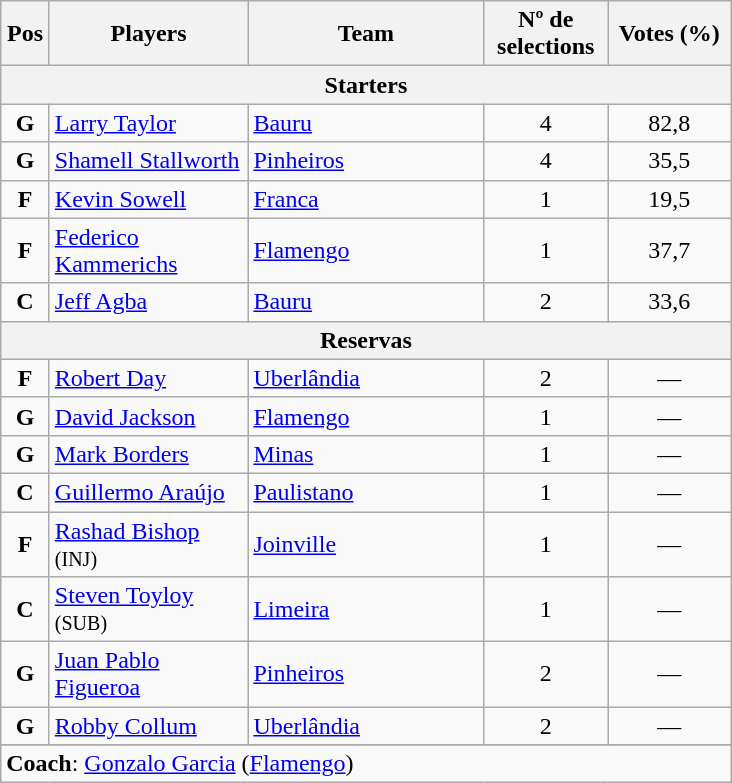<table class="wikitable" style="text-align:center">
<tr>
<th scope="col" width="25px">Pos</th>
<th scope="col" width="125px">Players</th>
<th scope="col" width="150px">Team</th>
<th scope="col" width="75px">Nº de selections</th>
<th scope="col" width="75px">Votes (%)</th>
</tr>
<tr>
<th scope="col" colspan="5">Starters</th>
</tr>
<tr>
<td><strong>G</strong></td>
<td style="text-align:left"><a href='#'>Larry Taylor</a></td>
<td style="text-align:left"><a href='#'>Bauru</a></td>
<td>4</td>
<td>82,8</td>
</tr>
<tr>
<td><strong>G</strong></td>
<td style="text-align:left"><a href='#'>Shamell Stallworth</a></td>
<td style="text-align:left"><a href='#'>Pinheiros</a></td>
<td>4</td>
<td>35,5</td>
</tr>
<tr>
<td><strong>F</strong></td>
<td style="text-align:left"><a href='#'>Kevin Sowell</a></td>
<td style="text-align:left"><a href='#'>Franca</a></td>
<td>1</td>
<td>19,5</td>
</tr>
<tr>
<td><strong>F</strong></td>
<td style="text-align:left"><a href='#'>Federico Kammerichs</a></td>
<td style="text-align:left"><a href='#'>Flamengo</a></td>
<td>1</td>
<td>37,7</td>
</tr>
<tr>
<td><strong>C</strong></td>
<td style="text-align:left"><a href='#'>Jeff Agba</a></td>
<td style="text-align:left"><a href='#'>Bauru</a></td>
<td>2</td>
<td>33,6</td>
</tr>
<tr>
<th scope="col" colspan="5">Reservas</th>
</tr>
<tr>
<td><strong>F</strong></td>
<td style="text-align:left"><a href='#'>Robert Day</a></td>
<td style="text-align:left"><a href='#'>Uberlândia</a></td>
<td>2</td>
<td>—</td>
</tr>
<tr>
<td><strong>G</strong></td>
<td style="text-align:left"><a href='#'>David Jackson</a></td>
<td style="text-align:left"><a href='#'>Flamengo</a></td>
<td>1</td>
<td>—</td>
</tr>
<tr>
<td><strong>G</strong></td>
<td style="text-align:left"><a href='#'>Mark Borders</a></td>
<td style="text-align:left"><a href='#'>Minas</a></td>
<td>1</td>
<td>—</td>
</tr>
<tr>
<td><strong>C</strong></td>
<td style="text-align:left"><a href='#'>Guillermo Araújo</a></td>
<td style="text-align:left"><a href='#'>Paulistano</a></td>
<td>1</td>
<td>—</td>
</tr>
<tr>
<td><strong>F</strong></td>
<td style="text-align:left"><a href='#'>Rashad Bishop</a> <small>(INJ)</small></td>
<td style="text-align:left"><a href='#'>Joinville</a></td>
<td>1</td>
<td>—</td>
</tr>
<tr>
<td><strong>C</strong></td>
<td style="text-align:left"><a href='#'>Steven Toyloy</a> <small>(SUB)</small></td>
<td style="text-align:left"><a href='#'>Limeira</a></td>
<td>1</td>
<td>—</td>
</tr>
<tr>
<td><strong>G</strong></td>
<td style="text-align:left"><a href='#'>Juan Pablo Figueroa</a></td>
<td style="text-align:left"><a href='#'>Pinheiros</a></td>
<td>2</td>
<td>—</td>
</tr>
<tr>
<td><strong>G</strong></td>
<td style="text-align:left"><a href='#'>Robby Collum</a></td>
<td style="text-align:left"><a href='#'>Uberlândia</a></td>
<td>2</td>
<td>—</td>
</tr>
<tr>
</tr>
<tr>
<td style="text-align:left" colspan="5"><strong>Coach</strong>: <a href='#'>Gonzalo Garcia</a> (<a href='#'>Flamengo</a>)</td>
</tr>
</table>
